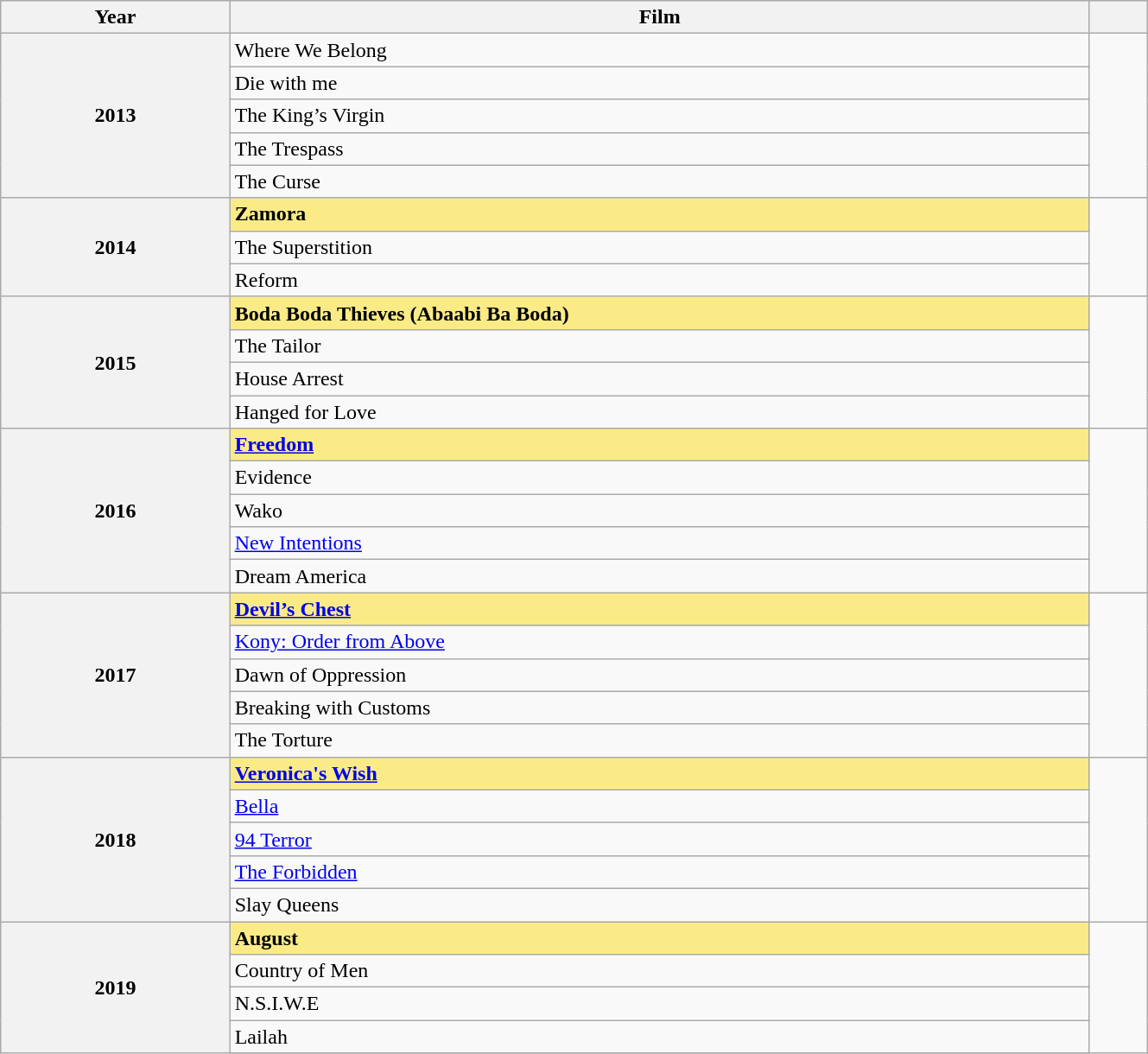<table class="wikitable sortable">
<tr>
<th scope="col" style="width:8%;">Year</th>
<th scope="col" style="width:30%;">Film</th>
<th scope="col" style="width:2%;" class="unsortable"></th>
</tr>
<tr>
<th scope="row" rowspan=5 style="text-align:center;">2013 <br></th>
<td>Where We Belong</td>
<td rowspan="5"></td>
</tr>
<tr>
<td>Die with me</td>
</tr>
<tr>
<td>The King’s Virgin</td>
</tr>
<tr>
<td>The  Trespass</td>
</tr>
<tr>
<td>The Curse</td>
</tr>
<tr>
<th scope="row" rowspan=3 style="text-align:center;">2014 <br></th>
<td style="background:#FAEB86;"><strong>Zamora</strong></td>
<td rowspan="3"></td>
</tr>
<tr>
<td>The Superstition</td>
</tr>
<tr>
<td>Reform</td>
</tr>
<tr>
<th scope="row" rowspan=4 style="text-align:center;">2015 <br></th>
<td style="background:#FAEB86;"><strong>Boda Boda Thieves (Abaabi Ba Boda)</strong></td>
<td rowspan="4"></td>
</tr>
<tr>
<td>The Tailor</td>
</tr>
<tr>
<td>House Arrest</td>
</tr>
<tr>
<td>Hanged for Love</td>
</tr>
<tr>
<th scope="row" rowspan=5 style="text-align:center;">2016 <br></th>
<td style="background:#FAEB86;"><strong><a href='#'>Freedom</a></strong></td>
<td rowspan="5"></td>
</tr>
<tr>
<td>Evidence</td>
</tr>
<tr>
<td>Wako</td>
</tr>
<tr>
<td><a href='#'>New Intentions</a></td>
</tr>
<tr>
<td>Dream America</td>
</tr>
<tr>
<th scope="row" rowspan=5 style="text-align:center;">2017 <br></th>
<td style="background:#FAEB86;"><strong><a href='#'>Devil’s Chest</a></strong></td>
<td rowspan="5"></td>
</tr>
<tr>
<td><a href='#'>Kony: Order from Above</a></td>
</tr>
<tr>
<td>Dawn of Oppression</td>
</tr>
<tr>
<td>Breaking with Customs</td>
</tr>
<tr>
<td>The Torture</td>
</tr>
<tr>
<th scope="row" rowspan=5 style="text-align:center;">2018 <br></th>
<td style="background:#FAEB86;"><strong><a href='#'>Veronica's Wish</a></strong></td>
<td rowspan="5"></td>
</tr>
<tr>
<td><a href='#'>Bella</a></td>
</tr>
<tr>
<td><a href='#'>94 Terror</a></td>
</tr>
<tr>
<td><a href='#'>The Forbidden</a></td>
</tr>
<tr>
<td>Slay Queens</td>
</tr>
<tr>
<th scope="row" rowspan=5 style="text-align:center;">2019 <br></th>
<td style="background:#FAEB86;"><strong> August</strong></td>
<td rowspan="5"></td>
</tr>
<tr>
<td>Country of Men</td>
</tr>
<tr>
<td>N.S.I.W.E</td>
</tr>
<tr>
<td>Lailah</td>
</tr>
<tr>
</tr>
</table>
